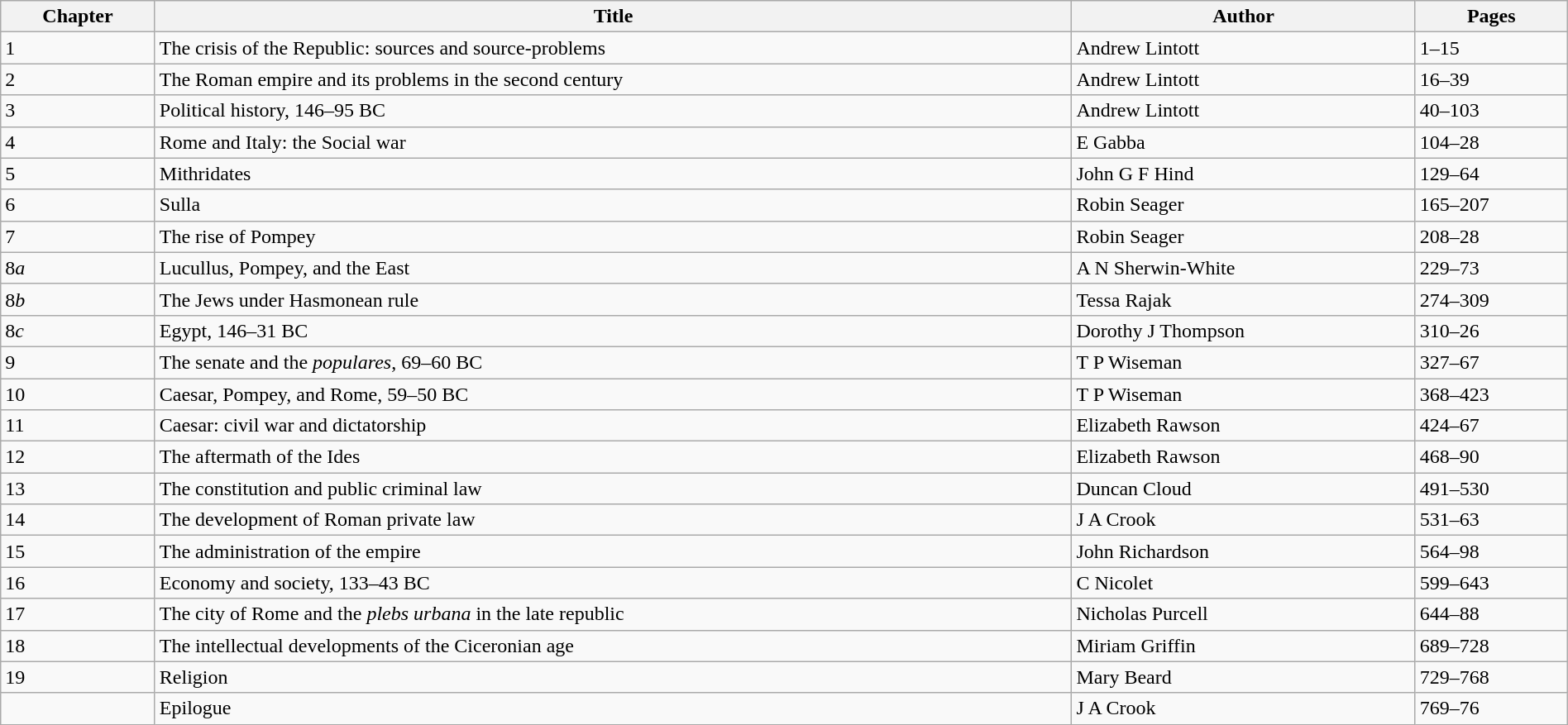<table class="wikitable sortable mw-collapsible mw-collapsed" width="100%">
<tr>
<th>Chapter</th>
<th>Title</th>
<th>Author</th>
<th>Pages</th>
</tr>
<tr>
<td>1</td>
<td>The crisis of the Republic: sources and source-problems</td>
<td>Andrew Lintott</td>
<td>1–15</td>
</tr>
<tr>
<td>2</td>
<td>The Roman empire and its problems in the second century</td>
<td>Andrew Lintott</td>
<td>16–39</td>
</tr>
<tr>
<td>3</td>
<td>Political history, 146–95 BC</td>
<td>Andrew Lintott</td>
<td>40–103</td>
</tr>
<tr>
<td>4</td>
<td>Rome and Italy: the Social war</td>
<td>E Gabba</td>
<td>104–28</td>
</tr>
<tr>
<td>5</td>
<td>Mithridates</td>
<td>John G F Hind</td>
<td>129–64</td>
</tr>
<tr>
<td>6</td>
<td>Sulla</td>
<td>Robin Seager</td>
<td>165–207</td>
</tr>
<tr>
<td>7</td>
<td>The rise of Pompey</td>
<td>Robin Seager</td>
<td>208–28</td>
</tr>
<tr>
<td>8<em>a</em></td>
<td>Lucullus, Pompey, and the East</td>
<td>A N Sherwin-White</td>
<td>229–73</td>
</tr>
<tr>
<td>8<em>b</em></td>
<td>The Jews under Hasmonean rule</td>
<td>Tessa Rajak</td>
<td>274–309</td>
</tr>
<tr>
<td>8<em>c</em></td>
<td>Egypt, 146–31 BC</td>
<td>Dorothy J Thompson</td>
<td>310–26</td>
</tr>
<tr>
<td>9</td>
<td>The senate and the <em>populares</em>, 69–60 BC</td>
<td>T P Wiseman</td>
<td>327–67</td>
</tr>
<tr>
<td>10</td>
<td>Caesar, Pompey, and Rome, 59–50 BC</td>
<td>T P Wiseman</td>
<td>368–423</td>
</tr>
<tr>
<td>11</td>
<td>Caesar: civil war and dictatorship</td>
<td>Elizabeth Rawson</td>
<td>424–67</td>
</tr>
<tr>
<td>12</td>
<td>The aftermath of the Ides</td>
<td>Elizabeth Rawson</td>
<td>468–90</td>
</tr>
<tr>
<td>13</td>
<td>The constitution and public criminal law</td>
<td>Duncan Cloud</td>
<td>491–530</td>
</tr>
<tr>
<td>14</td>
<td>The development of Roman private law</td>
<td>J A Crook</td>
<td>531–63</td>
</tr>
<tr>
<td>15</td>
<td>The administration of the empire</td>
<td>John Richardson</td>
<td>564–98</td>
</tr>
<tr>
<td>16</td>
<td>Economy and society, 133–43 BC</td>
<td>C Nicolet</td>
<td>599–643</td>
</tr>
<tr>
<td>17</td>
<td>The city of Rome and the <em>plebs urbana</em> in the late republic</td>
<td>Nicholas Purcell</td>
<td>644–88</td>
</tr>
<tr>
<td>18</td>
<td>The intellectual developments of the Ciceronian age</td>
<td>Miriam Griffin</td>
<td>689–728</td>
</tr>
<tr>
<td>19</td>
<td>Religion</td>
<td>Mary Beard</td>
<td>729–768</td>
</tr>
<tr>
<td></td>
<td>Epilogue</td>
<td>J A Crook</td>
<td>769–76</td>
</tr>
</table>
